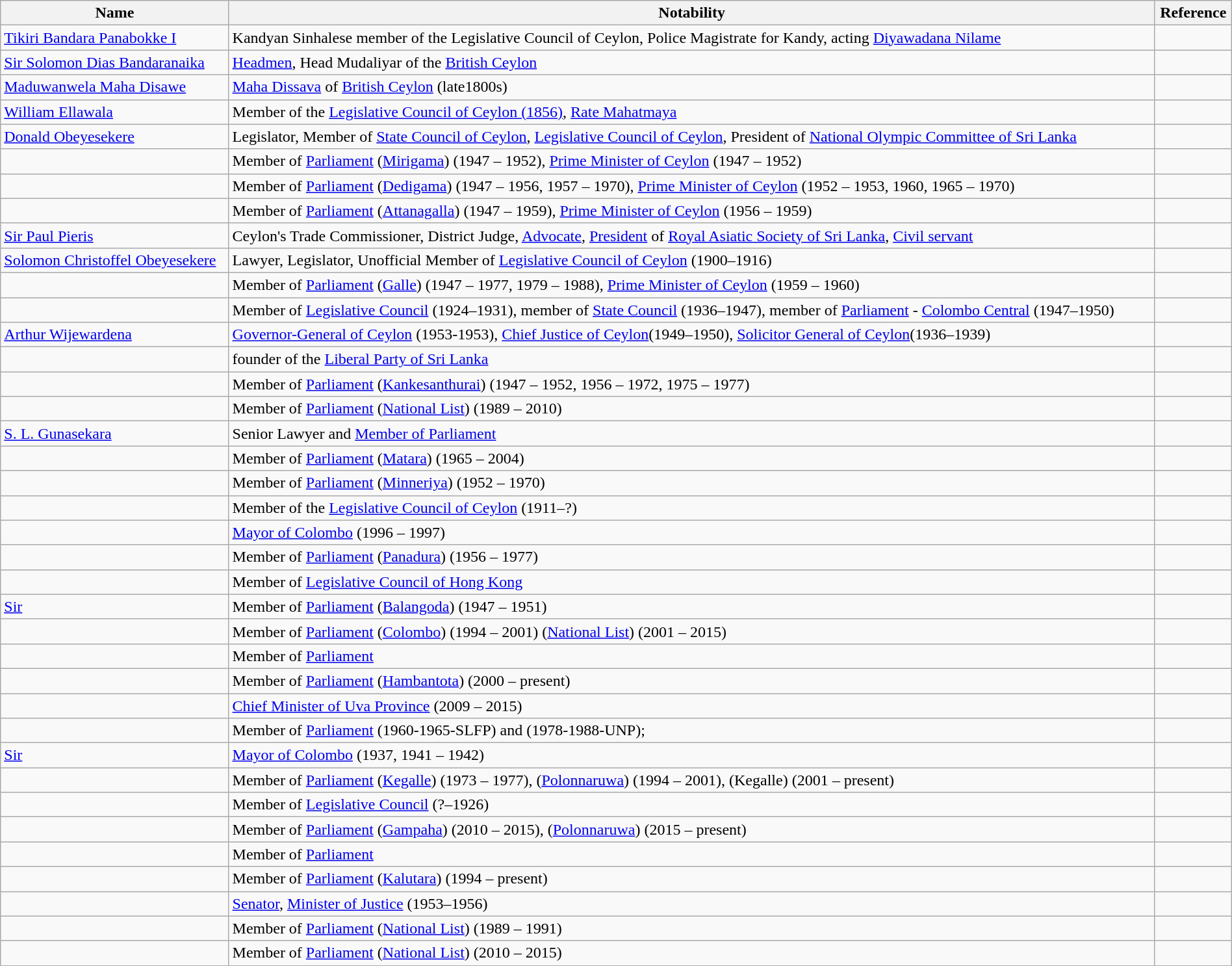<table class="wikitable sortable" style="width:100%">
<tr>
<th>Name</th>
<th>Notability</th>
<th>Reference</th>
</tr>
<tr>
<td><a href='#'>Tikiri Bandara Panabokke I</a></td>
<td>Kandyan Sinhalese member of the Legislative Council of Ceylon, Police Magistrate for Kandy, acting <a href='#'>Diyawadana Nilame</a></td>
<td></td>
</tr>
<tr>
<td><a href='#'>Sir Solomon Dias Bandaranaika</a></td>
<td><a href='#'>Headmen</a>, Head Mudaliyar of the <a href='#'>British Ceylon</a></td>
<td></td>
</tr>
<tr>
<td><a href='#'>Maduwanwela Maha Disawe</a></td>
<td><a href='#'>Maha Dissava</a> of <a href='#'>British Ceylon</a> (late1800s)</td>
<td></td>
</tr>
<tr>
<td><a href='#'>William Ellawala</a></td>
<td>Member of the <a href='#'>Legislative Council of Ceylon (1856)</a>, <a href='#'>Rate Mahatmaya</a></td>
<td></td>
</tr>
<tr>
<td><a href='#'>Donald Obeyesekere</a></td>
<td>Legislator, Member of <a href='#'>State Council of Ceylon</a>, <a href='#'>Legislative Council of Ceylon</a>, President of <a href='#'>National Olympic Committee of Sri Lanka</a></td>
<td></td>
</tr>
<tr>
<td></td>
<td>Member of <a href='#'>Parliament</a> (<a href='#'>Mirigama</a>) (1947 – 1952), <a href='#'>Prime Minister of Ceylon</a> (1947 – 1952)</td>
<td></td>
</tr>
<tr>
<td></td>
<td>Member of <a href='#'>Parliament</a> (<a href='#'>Dedigama</a>) (1947 – 1956, 1957 – 1970), <a href='#'>Prime Minister of Ceylon</a> (1952 – 1953, 1960, 1965 – 1970)</td>
<td></td>
</tr>
<tr>
<td></td>
<td>Member of <a href='#'>Parliament</a> (<a href='#'>Attanagalla</a>) (1947 – 1959), <a href='#'>Prime Minister of Ceylon</a> (1956 – 1959)</td>
<td></td>
</tr>
<tr>
<td><a href='#'>Sir Paul Pieris</a></td>
<td>Ceylon's Trade Commissioner, District Judge, <a href='#'>Advocate</a>, <a href='#'>President</a> of <a href='#'>Royal Asiatic Society of Sri Lanka</a>, <a href='#'>Civil servant</a></td>
<td></td>
</tr>
<tr>
<td><a href='#'>Solomon Christoffel Obeyesekere</a></td>
<td>Lawyer, Legislator, Unofficial Member of <a href='#'>Legislative Council of Ceylon</a> (1900–1916)</td>
<td></td>
</tr>
<tr>
<td></td>
<td>Member of <a href='#'>Parliament</a> (<a href='#'>Galle</a>) (1947 – 1977, 1979 – 1988), <a href='#'>Prime Minister of Ceylon</a> (1959 – 1960)</td>
<td></td>
</tr>
<tr>
<td></td>
<td>Member of <a href='#'>Legislative Council</a> (1924–1931), member of <a href='#'>State Council</a> (1936–1947), member of <a href='#'>Parliament</a> - <a href='#'>Colombo Central</a> (1947–1950)</td>
<td></td>
</tr>
<tr>
<td><a href='#'>Arthur Wijewardena</a></td>
<td><a href='#'>Governor-General of Ceylon</a> (1953-1953), <a href='#'>Chief Justice of Ceylon</a>(1949–1950), <a href='#'>Solicitor General of Ceylon</a>(1936–1939)</td>
<td></td>
</tr>
<tr>
<td></td>
<td>founder of the <a href='#'>Liberal Party of Sri Lanka</a></td>
<td></td>
</tr>
<tr>
<td></td>
<td>Member of <a href='#'>Parliament</a> (<a href='#'>Kankesanthurai</a>) (1947 – 1952, 1956 – 1972, 1975 – 1977)</td>
<td></td>
</tr>
<tr>
<td></td>
<td>Member of <a href='#'>Parliament</a> (<a href='#'>National List</a>) (1989 – 2010)</td>
<td></td>
</tr>
<tr>
<td><a href='#'>S. L. Gunasekara</a></td>
<td>Senior Lawyer and <a href='#'>Member of Parliament</a></td>
<td></td>
</tr>
<tr>
<td></td>
<td>Member of <a href='#'>Parliament</a> (<a href='#'>Matara</a>) (1965 – 2004)</td>
<td></td>
</tr>
<tr>
<td></td>
<td>Member of <a href='#'>Parliament</a> (<a href='#'>Minneriya</a>) (1952 – 1970)</td>
<td></td>
</tr>
<tr>
<td></td>
<td>Member of the <a href='#'>Legislative Council of Ceylon</a> (1911–?)</td>
<td></td>
</tr>
<tr>
<td></td>
<td><a href='#'>Mayor of Colombo</a> (1996 – 1997)</td>
<td></td>
</tr>
<tr>
<td></td>
<td>Member of <a href='#'>Parliament</a> (<a href='#'>Panadura</a>) (1956 – 1977)</td>
<td></td>
</tr>
<tr>
<td></td>
<td>Member of <a href='#'>Legislative Council of Hong Kong</a></td>
<td></td>
</tr>
<tr>
<td><a href='#'>Sir</a> </td>
<td>Member of <a href='#'>Parliament</a> (<a href='#'>Balangoda</a>) (1947 – 1951)</td>
<td></td>
</tr>
<tr>
<td></td>
<td>Member of <a href='#'>Parliament</a> (<a href='#'>Colombo</a>) (1994 – 2001) (<a href='#'>National List</a>) (2001 – 2015)</td>
<td></td>
</tr>
<tr>
<td></td>
<td>Member of <a href='#'>Parliament</a></td>
<td></td>
</tr>
<tr>
<td></td>
<td>Member of <a href='#'>Parliament</a> (<a href='#'>Hambantota</a>) (2000 – present)</td>
<td></td>
</tr>
<tr>
<td></td>
<td><a href='#'>Chief Minister of Uva Province</a> (2009 – 2015)</td>
<td></td>
</tr>
<tr>
<td></td>
<td>Member of <a href='#'>Parliament</a> (1960-1965-SLFP) and (1978-1988-UNP);</td>
<td></td>
</tr>
<tr>
<td><a href='#'>Sir</a> </td>
<td><a href='#'>Mayor of Colombo</a> (1937, 1941 – 1942)</td>
<td></td>
</tr>
<tr>
<td></td>
<td>Member of <a href='#'>Parliament</a> (<a href='#'>Kegalle</a>) (1973 – 1977), (<a href='#'>Polonnaruwa</a>) (1994 – 2001), (Kegalle) (2001 – present)</td>
<td></td>
</tr>
<tr>
<td></td>
<td>Member of <a href='#'>Legislative Council</a> (?–1926)</td>
<td></td>
</tr>
<tr>
<td></td>
<td>Member of <a href='#'>Parliament</a> (<a href='#'>Gampaha</a>) (2010 – 2015), (<a href='#'>Polonnaruwa</a>) (2015 – present)</td>
<td></td>
</tr>
<tr>
<td></td>
<td>Member of <a href='#'>Parliament</a></td>
<td></td>
</tr>
<tr>
<td></td>
<td>Member of <a href='#'>Parliament</a> (<a href='#'>Kalutara</a>) (1994 – present)</td>
<td></td>
</tr>
<tr>
<td></td>
<td><a href='#'>Senator</a>, <a href='#'>Minister of Justice</a> (1953–1956)</td>
<td></td>
</tr>
<tr>
<td></td>
<td>Member of <a href='#'>Parliament</a> (<a href='#'>National List</a>) (1989 – 1991)</td>
<td></td>
</tr>
<tr>
<td></td>
<td>Member of <a href='#'>Parliament</a> (<a href='#'>National List</a>) (2010 – 2015)</td>
<td></td>
</tr>
</table>
